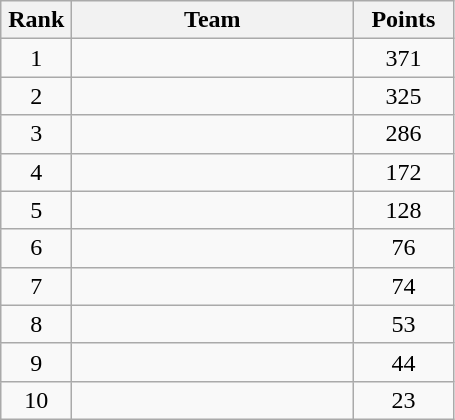<table class="wikitable" style="text-align:center;">
<tr>
<th width=40>Rank</th>
<th width=180>Team</th>
<th width=60>Points</th>
</tr>
<tr>
<td>1</td>
<td align=left></td>
<td>371</td>
</tr>
<tr>
<td>2</td>
<td align=left></td>
<td>325</td>
</tr>
<tr>
<td>3</td>
<td align=left></td>
<td>286</td>
</tr>
<tr>
<td>4</td>
<td align=left></td>
<td>172</td>
</tr>
<tr>
<td>5</td>
<td align=left></td>
<td>128</td>
</tr>
<tr>
<td>6</td>
<td align=left></td>
<td>76</td>
</tr>
<tr>
<td>7</td>
<td align=left></td>
<td>74</td>
</tr>
<tr>
<td>8</td>
<td align=left></td>
<td>53</td>
</tr>
<tr>
<td>9</td>
<td align=left></td>
<td>44</td>
</tr>
<tr>
<td>10</td>
<td align=left></td>
<td>23</td>
</tr>
</table>
